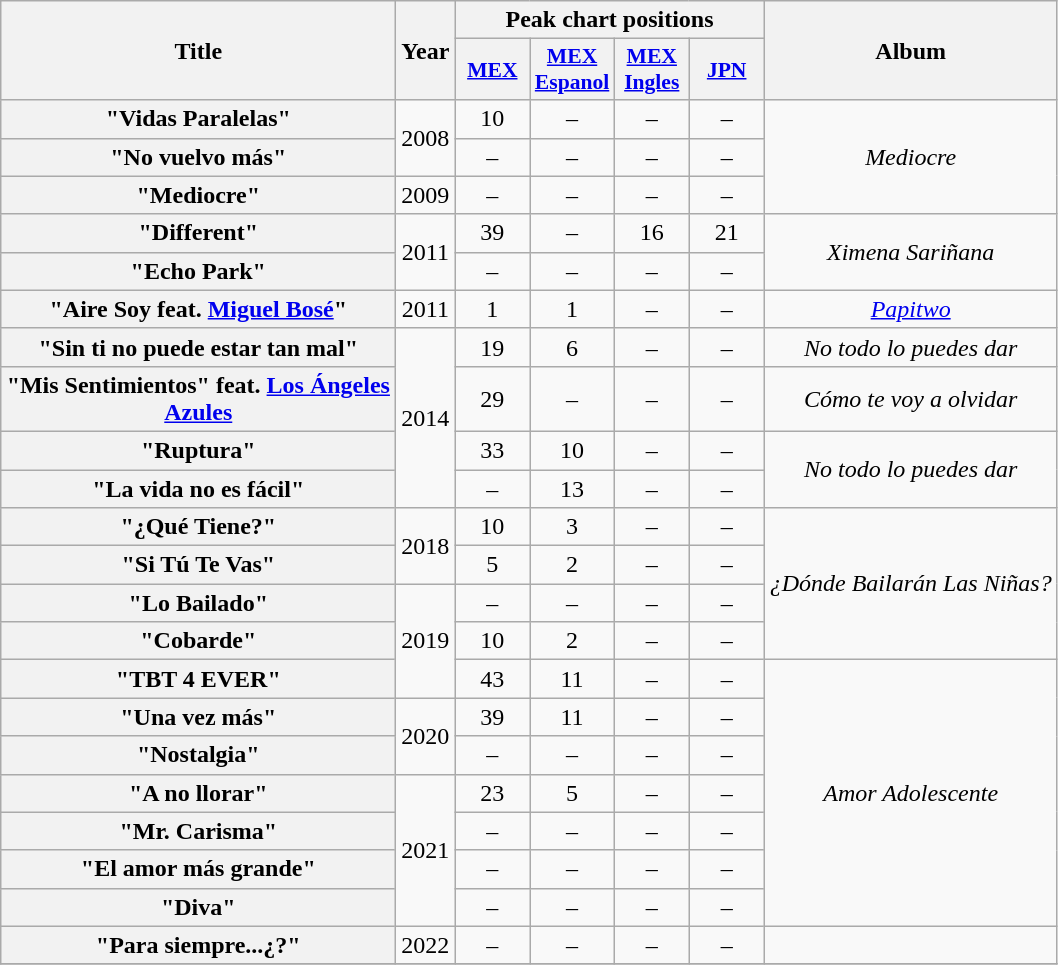<table class="wikitable plainrowheaders" style="text-align:center;">
<tr>
<th scope="col" rowspan="2" style="width:16em;">Title</th>
<th scope="col" rowspan="2">Year</th>
<th scope="col" colspan="4">Peak chart positions</th>
<th scope="col" rowspan="2">Album</th>
</tr>
<tr>
<th scope="col" style="width:3em;font-size:90%;"><a href='#'>MEX</a><br></th>
<th scope="col" style="width:3em;font-size:90%;"><a href='#'>MEX<br>Espanol</a><br></th>
<th scope="col" style="width:3em;font-size:90%;"><a href='#'>MEX<br>Ingles</a><br></th>
<th scope="col" style="width:3em;font-size:90%;"><a href='#'>JPN</a><br></th>
</tr>
<tr>
<th scope="row">"Vidas Paralelas"</th>
<td rowspan="2" style="text-align:center;">2008</td>
<td>10</td>
<td>–</td>
<td>–</td>
<td>–</td>
<td rowspan="3" style="text-align:center;"><em>Mediocre</em></td>
</tr>
<tr>
<th scope="row">"No vuelvo más"</th>
<td>–</td>
<td>–</td>
<td>–</td>
<td>–</td>
</tr>
<tr>
<th scope="row">"Mediocre"</th>
<td rowspan="1" style="text-align:center;">2009</td>
<td>–</td>
<td>–</td>
<td>–</td>
<td>–</td>
</tr>
<tr>
<th scope="row">"Different"</th>
<td rowspan="2" style="text-align:center;">2011</td>
<td>39</td>
<td>–</td>
<td>16</td>
<td>21</td>
<td rowspan="2" style="text-align:center;"><em>Ximena Sariñana</em></td>
</tr>
<tr>
<th scope="row">"Echo Park"</th>
<td>–</td>
<td>–</td>
<td>–</td>
<td>–</td>
</tr>
<tr>
<th scope="row">"Aire Soy feat. <a href='#'>Miguel Bosé</a>"</th>
<td rowspan="1" style="text-align:center;">2011</td>
<td>1</td>
<td>1</td>
<td>–</td>
<td>–</td>
<td rowspan="1" style="text-align:center;"><em><a href='#'>Papitwo</a></em></td>
</tr>
<tr>
<th scope="row">"Sin ti no puede estar tan mal"</th>
<td rowspan="4" style="text-align:center;">2014</td>
<td>19</td>
<td>6</td>
<td>–</td>
<td>–</td>
<td rowspan="1" style="text-align:center;"><em>No todo lo puedes dar</em></td>
</tr>
<tr>
<th scope="row">"Mis Sentimientos" feat. <a href='#'>Los Ángeles Azules</a></th>
<td>29</td>
<td>–</td>
<td>–</td>
<td>–</td>
<td rowspan="1" style="text-align:center;"><em>Cómo te voy a olvidar</em></td>
</tr>
<tr>
<th scope="row">"Ruptura"</th>
<td>33</td>
<td>10</td>
<td>–</td>
<td>–</td>
<td rowspan="2" style="text-align:center;"><em>No todo lo puedes dar</em></td>
</tr>
<tr>
<th scope="row">"La vida no es fácil"</th>
<td>–</td>
<td>13</td>
<td>–</td>
<td>–</td>
</tr>
<tr>
<th scope="row">"¿Qué Tiene?"</th>
<td rowspan="2" style="text-align:center;">2018</td>
<td>10</td>
<td>3</td>
<td>–</td>
<td>–</td>
<td rowspan="4" style="text-align:center;"><em>¿Dónde Bailarán Las Niñas?</em></td>
</tr>
<tr>
<th scope="row">"Si Tú Te Vas"</th>
<td>5</td>
<td>2</td>
<td>–</td>
<td>–</td>
</tr>
<tr>
<th scope="row">"Lo Bailado"</th>
<td rowspan="3" style="text-align:center;">2019</td>
<td>–</td>
<td>–</td>
<td>–</td>
<td>–</td>
</tr>
<tr>
<th scope="row">"Cobarde"</th>
<td>10</td>
<td>2</td>
<td>–</td>
<td>–</td>
</tr>
<tr>
<th scope="row">"TBT 4 EVER"</th>
<td>43</td>
<td>11</td>
<td>–</td>
<td>–</td>
<td rowspan="7" style="text-align:center;"><em>Amor Adolescente</em></td>
</tr>
<tr>
<th scope="row">"Una vez más"</th>
<td rowspan="2" style="text-align:center;">2020</td>
<td>39</td>
<td>11</td>
<td>–</td>
<td>–</td>
</tr>
<tr>
<th scope="row">"Nostalgia"</th>
<td>–</td>
<td>–</td>
<td>–</td>
<td>–</td>
</tr>
<tr>
<th scope="row">"A no llorar"</th>
<td rowspan="4" style="text-align:center;">2021</td>
<td>23</td>
<td>5</td>
<td>–</td>
<td>–</td>
</tr>
<tr>
<th scope="row">"Mr. Carisma"</th>
<td>–</td>
<td>–</td>
<td>–</td>
<td>–</td>
</tr>
<tr>
<th scope="row">"El amor más grande"</th>
<td>–</td>
<td>–</td>
<td>–</td>
<td>–</td>
</tr>
<tr>
<th scope="row">"Diva"</th>
<td>–</td>
<td>–</td>
<td>–</td>
<td>–</td>
</tr>
<tr>
<th scope="row">"Para siempre...¿?"</th>
<td rowspan="1" style="text-align:center;">2022</td>
<td>–</td>
<td>–</td>
<td>–</td>
<td>–</td>
<td></td>
</tr>
<tr>
</tr>
</table>
